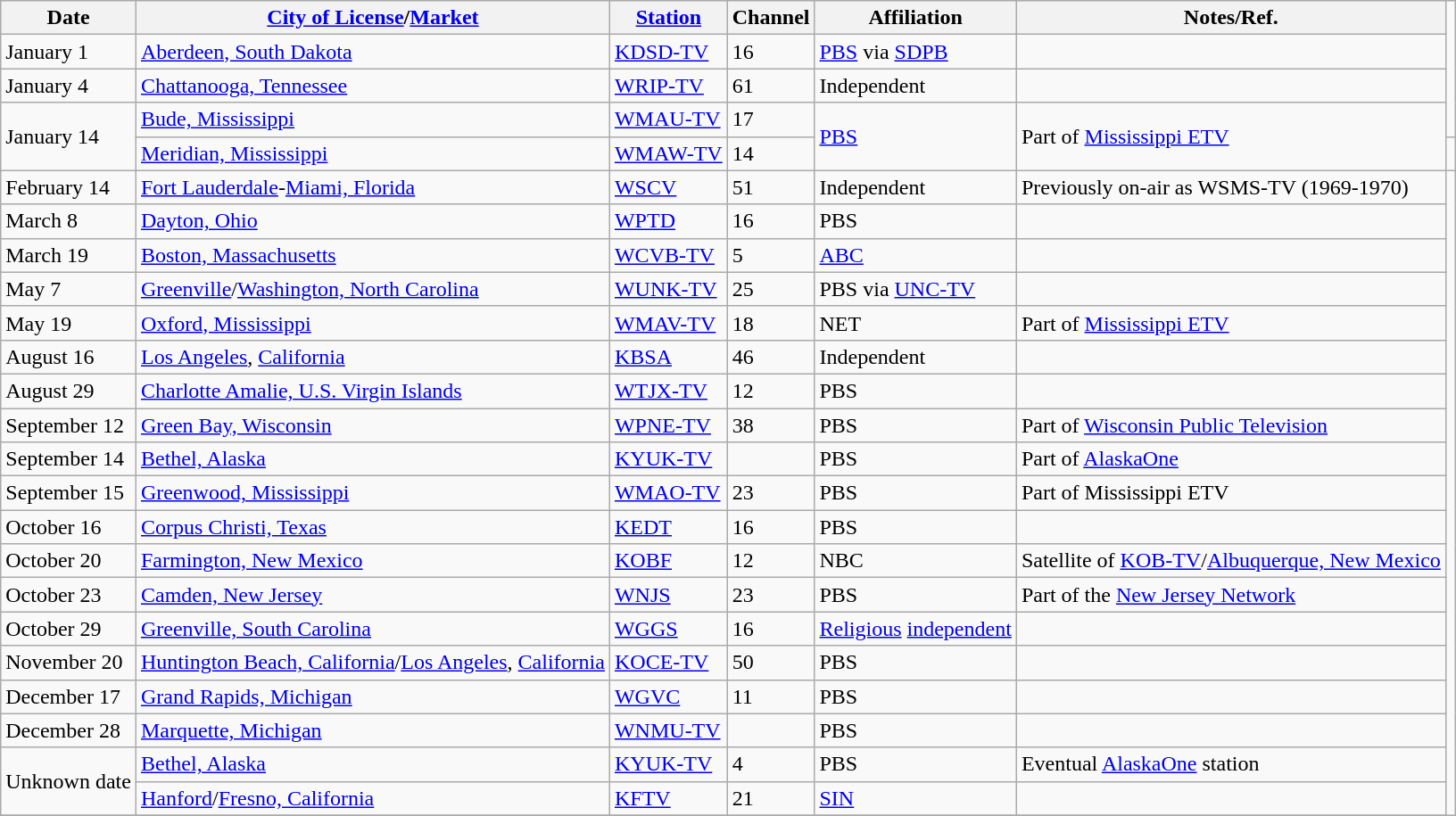<table class="wikitable sortable">
<tr>
<th>Date</th>
<th><a href='#'>City of License</a>/<a href='#'>Market</a></th>
<th><a href='#'>Station</a></th>
<th>Channel</th>
<th>Affiliation</th>
<th>Notes/Ref.</th>
</tr>
<tr>
<td>January 1</td>
<td><a href='#'>Aberdeen, South Dakota</a></td>
<td><a href='#'>KDSD-TV</a></td>
<td>16</td>
<td><a href='#'>PBS</a> via <a href='#'>SDPB</a></td>
<td></td>
</tr>
<tr>
<td>January 4</td>
<td><a href='#'>Chattanooga, Tennessee</a></td>
<td><a href='#'>WRIP-TV</a></td>
<td>61</td>
<td>Independent</td>
<td></td>
</tr>
<tr>
<td rowspan=2>January 14</td>
<td><a href='#'>Bude, Mississippi</a></td>
<td><a href='#'>WMAU-TV</a></td>
<td>17</td>
<td rowspan=2><a href='#'>PBS</a></td>
<td rowspan=2>Part of <a href='#'>Mississippi ETV</a></td>
</tr>
<tr>
<td><a href='#'>Meridian, Mississippi</a></td>
<td><a href='#'>WMAW-TV</a></td>
<td>14</td>
<td></td>
</tr>
<tr>
<td>February 14</td>
<td><a href='#'>Fort Lauderdale</a>-<a href='#'>Miami, Florida</a></td>
<td><a href='#'>WSCV</a></td>
<td>51</td>
<td>Independent</td>
<td>Previously on-air as WSMS-TV (1969-1970)</td>
</tr>
<tr>
<td>March 8</td>
<td><a href='#'>Dayton, Ohio</a></td>
<td><a href='#'>WPTD</a></td>
<td>16</td>
<td>PBS</td>
<td></td>
</tr>
<tr>
<td>March 19</td>
<td><a href='#'>Boston, Massachusetts</a></td>
<td><a href='#'>WCVB-TV</a></td>
<td>5</td>
<td><a href='#'>ABC</a></td>
<td></td>
</tr>
<tr>
<td>May 7</td>
<td><a href='#'>Greenville</a>/<a href='#'>Washington, North Carolina</a></td>
<td><a href='#'>WUNK-TV</a></td>
<td>25</td>
<td>PBS via <a href='#'>UNC-TV</a></td>
<td></td>
</tr>
<tr>
<td>May 19</td>
<td><a href='#'>Oxford, Mississippi</a> <br> </td>
<td><a href='#'>WMAV-TV</a></td>
<td>18</td>
<td>NET</td>
<td>Part of <a href='#'>Mississippi ETV</a></td>
</tr>
<tr>
<td>August 16</td>
<td><a href='#'>Los Angeles</a>, <a href='#'>California</a></td>
<td><a href='#'>KBSA</a></td>
<td>46</td>
<td>Independent</td>
<td></td>
</tr>
<tr>
<td>August 29</td>
<td><a href='#'>Charlotte Amalie, U.S. Virgin Islands</a></td>
<td><a href='#'>WTJX-TV</a></td>
<td>12</td>
<td>PBS</td>
<td></td>
</tr>
<tr>
<td>September 12</td>
<td><a href='#'>Green Bay, Wisconsin</a></td>
<td><a href='#'>WPNE-TV</a></td>
<td>38</td>
<td>PBS</td>
<td>Part of <a href='#'>Wisconsin Public Television</a></td>
</tr>
<tr>
<td>September 14</td>
<td><a href='#'>Bethel, Alaska</a></td>
<td><a href='#'>KYUK-TV</a></td>
<td></td>
<td>PBS</td>
<td>Part of <a href='#'>AlaskaOne</a></td>
</tr>
<tr>
<td>September 15</td>
<td><a href='#'>Greenwood, Mississippi</a></td>
<td><a href='#'>WMAO-TV</a></td>
<td>23</td>
<td>PBS</td>
<td>Part of Mississippi ETV</td>
</tr>
<tr>
<td>October 16</td>
<td><a href='#'>Corpus Christi, Texas</a></td>
<td><a href='#'>KEDT</a></td>
<td>16</td>
<td>PBS</td>
<td></td>
</tr>
<tr>
<td>October 20</td>
<td><a href='#'>Farmington, New Mexico</a></td>
<td><a href='#'>KOBF</a></td>
<td>12</td>
<td>NBC</td>
<td>Satellite of <a href='#'>KOB-TV</a>/<a href='#'>Albuquerque, New Mexico</a></td>
</tr>
<tr>
<td>October 23</td>
<td><a href='#'>Camden, New Jersey</a> <br> </td>
<td><a href='#'>WNJS</a></td>
<td>23</td>
<td>PBS</td>
<td>Part of the <a href='#'>New Jersey Network</a></td>
</tr>
<tr>
<td>October 29</td>
<td><a href='#'>Greenville, South Carolina</a></td>
<td><a href='#'>WGGS</a></td>
<td>16</td>
<td><a href='#'>Religious</a> <a href='#'>independent</a></td>
<td></td>
</tr>
<tr>
<td>November 20</td>
<td><a href='#'>Huntington Beach, California</a>/<a href='#'>Los Angeles</a>, <a href='#'>California</a></td>
<td><a href='#'>KOCE-TV</a></td>
<td>50</td>
<td>PBS</td>
<td></td>
</tr>
<tr>
<td>December 17</td>
<td><a href='#'>Grand Rapids, Michigan</a></td>
<td><a href='#'>WGVC</a></td>
<td>11</td>
<td>PBS</td>
<td></td>
</tr>
<tr>
<td>December 28</td>
<td><a href='#'>Marquette, Michigan</a></td>
<td><a href='#'>WNMU-TV</a></td>
<td></td>
<td>PBS</td>
<td></td>
</tr>
<tr>
<td rowspan=2>Unknown date</td>
<td><a href='#'>Bethel, Alaska</a></td>
<td><a href='#'>KYUK-TV</a></td>
<td>4</td>
<td>PBS</td>
<td>Eventual <a href='#'>AlaskaOne</a> station</td>
</tr>
<tr>
<td><a href='#'>Hanford</a>/<a href='#'>Fresno, California</a></td>
<td><a href='#'>KFTV</a></td>
<td>21</td>
<td><a href='#'>SIN</a></td>
<td></td>
</tr>
<tr>
</tr>
</table>
